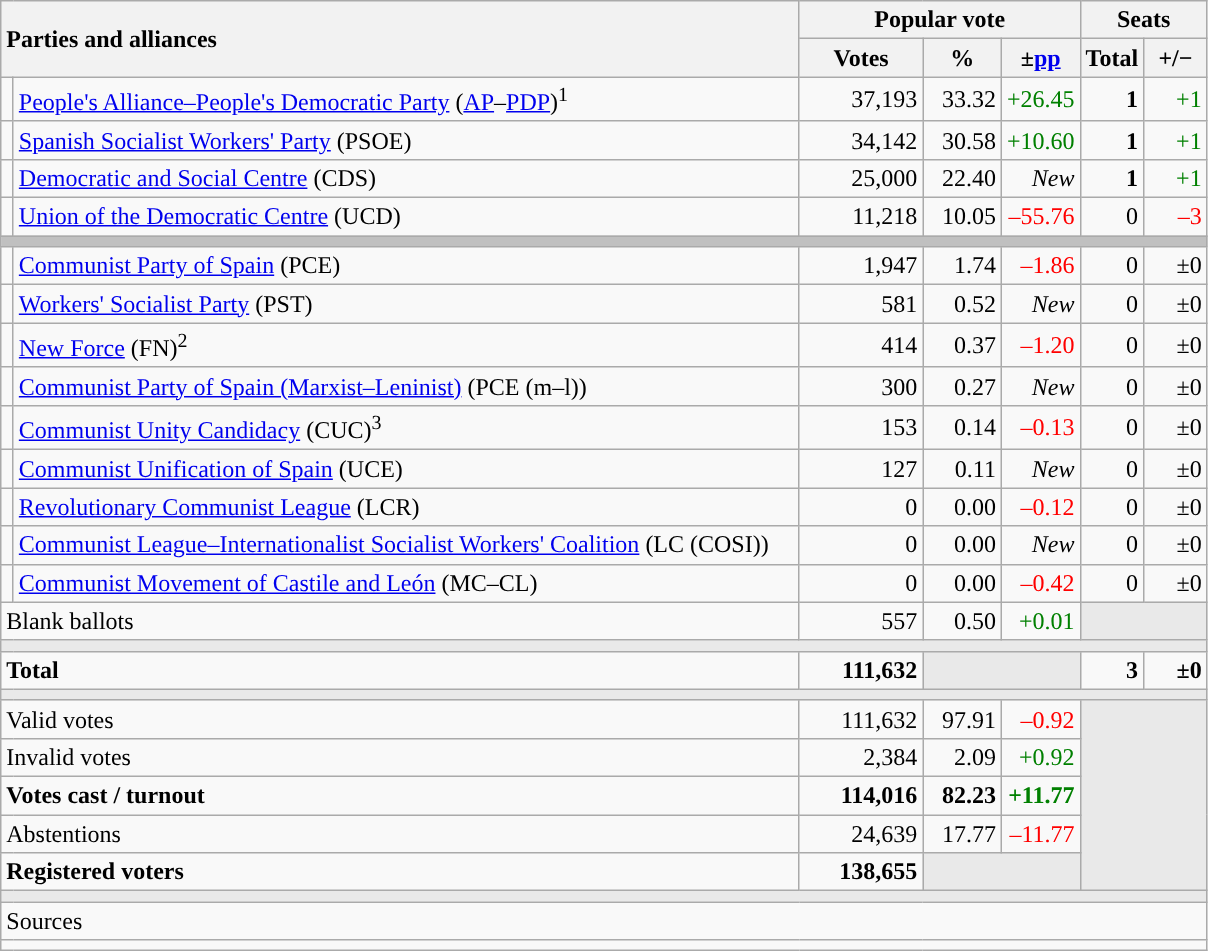<table class="wikitable" style="text-align:right;">
<tr>
<th style="text-align:left;" rowspan="2" colspan="2" width="525">Parties and alliances</th>
<th colspan="3">Popular vote</th>
<th colspan="2">Seats</th>
</tr>
<tr>
<th width="75">Votes</th>
<th width="45">%</th>
<th width="45">±<a href='#'>pp</a></th>
<th width="35">Total</th>
<th width="35">+/−</th>
</tr>
<tr>
<td width="1" style="color:inherit;background:"></td>
<td align="left"><a href='#'>People's Alliance–People's Democratic Party</a> (<a href='#'>AP</a>–<a href='#'>PDP</a>)<sup>1</sup></td>
<td>37,193</td>
<td>33.32</td>
<td style="color:green;">+26.45</td>
<td><strong>1</strong></td>
<td style="color:green;">+1</td>
</tr>
<tr>
<td style="color:inherit;background:"></td>
<td align="left"><a href='#'>Spanish Socialist Workers' Party</a> (PSOE)</td>
<td>34,142</td>
<td>30.58</td>
<td style="color:green;">+10.60</td>
<td><strong>1</strong></td>
<td style="color:green;">+1</td>
</tr>
<tr>
<td style="color:inherit;background:"></td>
<td align="left"><a href='#'>Democratic and Social Centre</a> (CDS)</td>
<td>25,000</td>
<td>22.40</td>
<td><em>New</em></td>
<td><strong>1</strong></td>
<td style="color:green;">+1</td>
</tr>
<tr>
<td style="color:inherit;background:"></td>
<td align="left"><a href='#'>Union of the Democratic Centre</a> (UCD)</td>
<td>11,218</td>
<td>10.05</td>
<td style="color:red;">–55.76</td>
<td>0</td>
<td style="color:red;">–3</td>
</tr>
<tr>
<td colspan="7" bgcolor="#C0C0C0"></td>
</tr>
<tr>
<td style="color:inherit;background:"></td>
<td align="left"><a href='#'>Communist Party of Spain</a> (PCE)</td>
<td>1,947</td>
<td>1.74</td>
<td style="color:red;">–1.86</td>
<td>0</td>
<td>±0</td>
</tr>
<tr>
<td style="color:inherit;background:"></td>
<td align="left"><a href='#'>Workers' Socialist Party</a> (PST)</td>
<td>581</td>
<td>0.52</td>
<td><em>New</em></td>
<td>0</td>
<td>±0</td>
</tr>
<tr>
<td style="color:inherit;background:"></td>
<td align="left"><a href='#'>New Force</a> (FN)<sup>2</sup></td>
<td>414</td>
<td>0.37</td>
<td style="color:red;">–1.20</td>
<td>0</td>
<td>±0</td>
</tr>
<tr>
<td style="color:inherit;background:"></td>
<td align="left"><a href='#'>Communist Party of Spain (Marxist–Leninist)</a> (PCE (m–l))</td>
<td>300</td>
<td>0.27</td>
<td><em>New</em></td>
<td>0</td>
<td>±0</td>
</tr>
<tr>
<td style="color:inherit;background:"></td>
<td align="left"><a href='#'>Communist Unity Candidacy</a> (CUC)<sup>3</sup></td>
<td>153</td>
<td>0.14</td>
<td style="color:red;">–0.13</td>
<td>0</td>
<td>±0</td>
</tr>
<tr>
<td style="color:inherit;background:"></td>
<td align="left"><a href='#'>Communist Unification of Spain</a> (UCE)</td>
<td>127</td>
<td>0.11</td>
<td><em>New</em></td>
<td>0</td>
<td>±0</td>
</tr>
<tr>
<td style="color:inherit;background:"></td>
<td align="left"><a href='#'>Revolutionary Communist League</a> (LCR)</td>
<td>0</td>
<td>0.00</td>
<td style="color:red;">–0.12</td>
<td>0</td>
<td>±0</td>
</tr>
<tr>
<td style="color:inherit;background:"></td>
<td align="left"><a href='#'>Communist League–Internationalist Socialist Workers' Coalition</a> (LC (COSI))</td>
<td>0</td>
<td>0.00</td>
<td><em>New</em></td>
<td>0</td>
<td>±0</td>
</tr>
<tr>
<td style="color:inherit;background:"></td>
<td align="left"><a href='#'>Communist Movement of Castile and León</a> (MC–CL)</td>
<td>0</td>
<td>0.00</td>
<td style="color:red;">–0.42</td>
<td>0</td>
<td>±0</td>
</tr>
<tr>
<td align="left" colspan="2">Blank ballots</td>
<td>557</td>
<td>0.50</td>
<td style="color:green;">+0.01</td>
<td bgcolor="#E9E9E9" colspan="2"></td>
</tr>
<tr>
<td colspan="7" bgcolor="#E9E9E9"></td>
</tr>
<tr style="font-weight:bold;">
<td align="left" colspan="2">Total</td>
<td>111,632</td>
<td bgcolor="#E9E9E9" colspan="2"></td>
<td>3</td>
<td>±0</td>
</tr>
<tr>
<td colspan="7" bgcolor="#E9E9E9"></td>
</tr>
<tr>
<td align="left" colspan="2">Valid votes</td>
<td>111,632</td>
<td>97.91</td>
<td style="color:red;">–0.92</td>
<td bgcolor="#E9E9E9" colspan="2" rowspan="5"></td>
</tr>
<tr>
<td align="left" colspan="2">Invalid votes</td>
<td>2,384</td>
<td>2.09</td>
<td style="color:green;">+0.92</td>
</tr>
<tr style="font-weight:bold;">
<td align="left" colspan="2">Votes cast / turnout</td>
<td>114,016</td>
<td>82.23</td>
<td style="color:green;">+11.77</td>
</tr>
<tr>
<td align="left" colspan="2">Abstentions</td>
<td>24,639</td>
<td>17.77</td>
<td style="color:red;">–11.77</td>
</tr>
<tr style="font-weight:bold;">
<td align="left" colspan="2">Registered voters</td>
<td>138,655</td>
<td bgcolor="#E9E9E9" colspan="2"></td>
</tr>
<tr>
<td colspan="7" bgcolor="#E9E9E9"></td>
</tr>
<tr>
<td align="left" colspan="7">Sources</td>
</tr>
<tr>
<td colspan="7" style="text-align:left; max-width:790px;"></td>
</tr>
</table>
